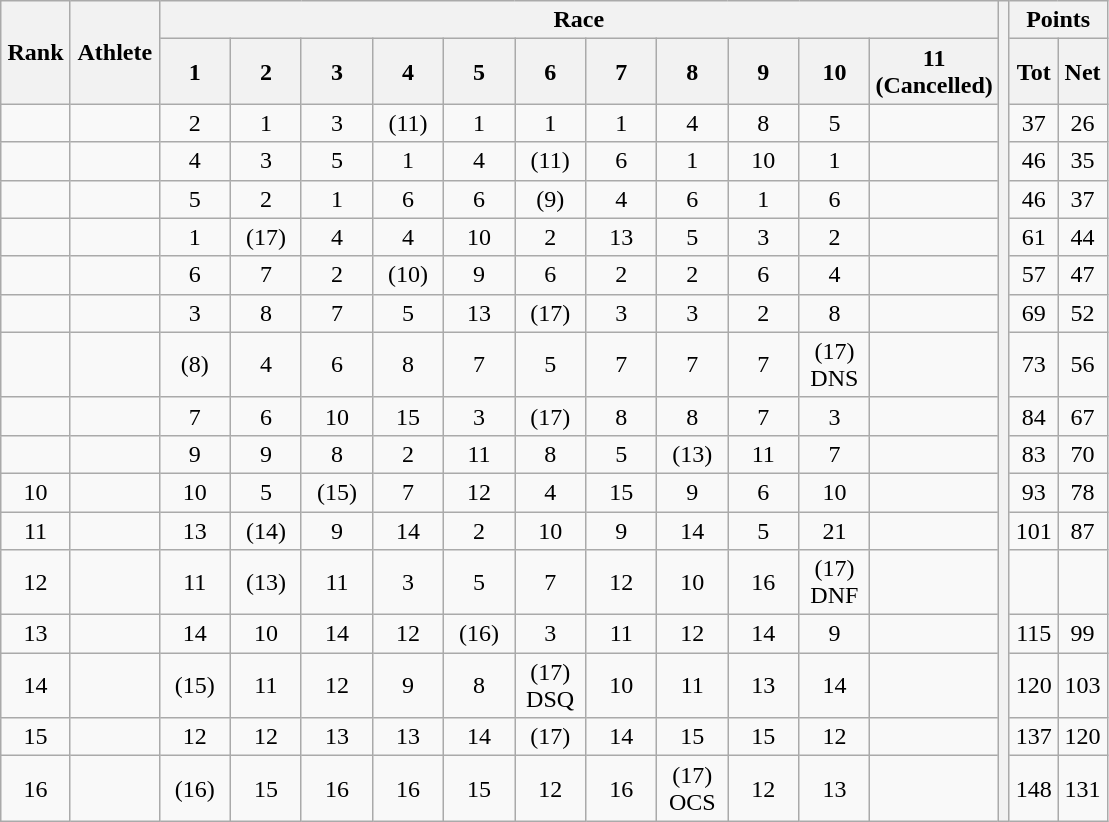<table class="wikitable" style="text-align:center">
<tr>
<th rowspan="2">Rank</th>
<th rowspan="2">Athlete</th>
<th colspan="11">Race</th>
<th width=1% rowspan=45></th>
<th colspan="2">Points</th>
</tr>
<tr>
<th width=40>1</th>
<th width=40>2</th>
<th width=40>3</th>
<th width=40>4</th>
<th width=40>5</th>
<th width=40>6</th>
<th width=40>7</th>
<th width=40>8</th>
<th width=40>9</th>
<th width=40>10</th>
<th width=40>11 <br> (Cancelled)</th>
<th>Tot</th>
<th>Net</th>
</tr>
<tr>
<td></td>
<td align=left></td>
<td>2</td>
<td>1</td>
<td>3</td>
<td>(11)</td>
<td>1</td>
<td>1</td>
<td>1</td>
<td>4</td>
<td>8</td>
<td>5</td>
<td></td>
<td>37</td>
<td>26</td>
</tr>
<tr>
<td></td>
<td align=left></td>
<td>4</td>
<td>3</td>
<td>5</td>
<td>1</td>
<td>4</td>
<td>(11)</td>
<td>6</td>
<td>1</td>
<td>10</td>
<td>1</td>
<td></td>
<td>46</td>
<td>35</td>
</tr>
<tr>
<td></td>
<td align=left></td>
<td>5</td>
<td>2</td>
<td>1</td>
<td>6</td>
<td>6</td>
<td>(9)</td>
<td>4</td>
<td>6</td>
<td>1</td>
<td>6</td>
<td></td>
<td>46</td>
<td>37</td>
</tr>
<tr>
<td></td>
<td align=left></td>
<td>1</td>
<td>(17)<br><small></small></td>
<td>4</td>
<td>4</td>
<td>10</td>
<td>2</td>
<td>13</td>
<td>5</td>
<td>3</td>
<td>2</td>
<td></td>
<td>61</td>
<td>44</td>
</tr>
<tr>
<td></td>
<td align=left></td>
<td>6</td>
<td>7</td>
<td>2</td>
<td>(10)</td>
<td>9</td>
<td>6</td>
<td>2</td>
<td>2</td>
<td>6</td>
<td>4</td>
<td></td>
<td>57</td>
<td>47</td>
</tr>
<tr>
<td></td>
<td align=left></td>
<td>3</td>
<td>8</td>
<td>7</td>
<td>5</td>
<td>13</td>
<td>(17)<br><small></small></td>
<td>3</td>
<td>3</td>
<td>2</td>
<td>8</td>
<td></td>
<td>69</td>
<td>52</td>
</tr>
<tr>
<td></td>
<td align=left></td>
<td>(8)</td>
<td>4</td>
<td>6</td>
<td>8</td>
<td>7</td>
<td>5</td>
<td>7</td>
<td>7</td>
<td>7</td>
<td>(17) DNS</td>
<td></td>
<td>73</td>
<td>56</td>
</tr>
<tr>
<td></td>
<td align=left></td>
<td>7</td>
<td>6</td>
<td>10</td>
<td>15</td>
<td>3</td>
<td>(17)<br><small></small></td>
<td>8</td>
<td>8</td>
<td>7</td>
<td>3</td>
<td></td>
<td>84</td>
<td>67</td>
</tr>
<tr>
<td></td>
<td align=left></td>
<td>9</td>
<td>9</td>
<td>8</td>
<td>2</td>
<td>11</td>
<td>8</td>
<td>5</td>
<td>(13)</td>
<td>11</td>
<td>7</td>
<td></td>
<td>83</td>
<td>70</td>
</tr>
<tr>
<td>10</td>
<td align=left></td>
<td>10</td>
<td>5</td>
<td>(15)</td>
<td>7</td>
<td>12</td>
<td>4</td>
<td>15</td>
<td>9</td>
<td>6</td>
<td>10</td>
<td></td>
<td>93</td>
<td>78</td>
</tr>
<tr>
<td>11</td>
<td align=left></td>
<td>13</td>
<td>(14)</td>
<td>9</td>
<td>14</td>
<td>2</td>
<td>10</td>
<td>9</td>
<td>14</td>
<td>5</td>
<td>21</td>
<td></td>
<td>101</td>
<td>87</td>
</tr>
<tr>
<td>12</td>
<td align=left></td>
<td>11</td>
<td>(13)</td>
<td>11</td>
<td>3</td>
<td>5</td>
<td>7</td>
<td>12</td>
<td>10</td>
<td>16</td>
<td>(17) DNF</td>
<td></td>
<td></td>
<td></td>
</tr>
<tr>
<td>13</td>
<td align=left></td>
<td>14</td>
<td>10</td>
<td>14</td>
<td>12</td>
<td>(16)</td>
<td>3</td>
<td>11</td>
<td>12</td>
<td>14</td>
<td>9</td>
<td></td>
<td>115</td>
<td>99</td>
</tr>
<tr>
<td>14</td>
<td align=left></td>
<td>(15)</td>
<td>11</td>
<td>12</td>
<td>9</td>
<td>8</td>
<td>(17) DSQ</td>
<td>10</td>
<td>11</td>
<td>13</td>
<td>14</td>
<td></td>
<td>120</td>
<td>103</td>
</tr>
<tr>
<td>15</td>
<td align=left></td>
<td>12</td>
<td>12</td>
<td>13</td>
<td>13</td>
<td>14</td>
<td>(17)<br><small></small></td>
<td>14</td>
<td>15</td>
<td>15</td>
<td>12</td>
<td></td>
<td>137</td>
<td>120</td>
</tr>
<tr>
<td>16</td>
<td align=left></td>
<td>(16)</td>
<td>15</td>
<td>16</td>
<td>16</td>
<td>15</td>
<td>12</td>
<td>16</td>
<td>(17) OCS</td>
<td>12</td>
<td>13</td>
<td></td>
<td>148</td>
<td>131</td>
</tr>
</table>
